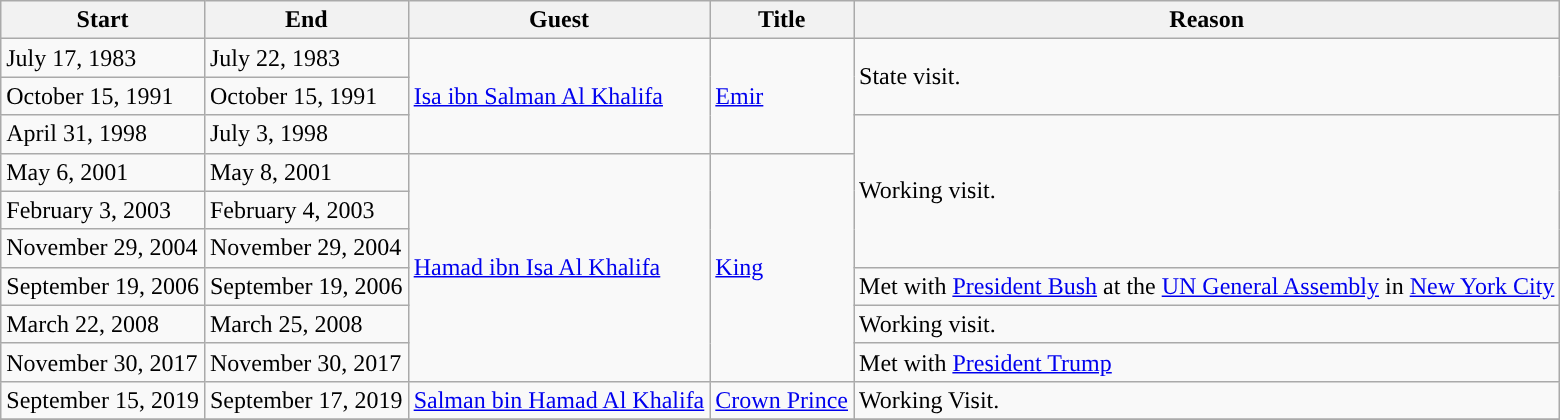<table class="wikitable sortable">
<tr>
<th>Start</th>
<th>End</th>
<th>Guest</th>
<th>Title</th>
<th>Reason</th>
</tr>
<tr>
<td>July 17, 1983</td>
<td>July 22, 1983</td>
<td rowspan=3><a href='#'>Isa ibn Salman Al Khalifa</a></td>
<td rowspan=3><a href='#'>Emir</a></td>
<td rowspan=2>State visit.</td>
</tr>
<tr>
<td>October 15, 1991</td>
<td>October 15, 1991</td>
</tr>
<tr>
<td>April 31, 1998</td>
<td>July 3, 1998</td>
<td rowspan=4>Working visit.</td>
</tr>
<tr>
<td>May 6, 2001</td>
<td>May 8, 2001</td>
<td rowspan=6><a href='#'>Hamad ibn Isa Al Khalifa</a></td>
<td rowspan=6><a href='#'>King</a></td>
</tr>
<tr>
<td>February 3, 2003</td>
<td>February 4, 2003</td>
</tr>
<tr>
<td>November 29, 2004</td>
<td>November 29, 2004</td>
</tr>
<tr>
<td>September 19, 2006</td>
<td>September 19, 2006</td>
<td>Met with <a href='#'>President Bush</a> at the <a href='#'>UN General Assembly</a> in <a href='#'>New York City</a></td>
</tr>
<tr>
<td>March 22, 2008</td>
<td>March 25, 2008</td>
<td>Working visit.</td>
</tr>
<tr>
<td>November 30, 2017</td>
<td>November 30, 2017</td>
<td Working visit. Met with>Met with <a href='#'>President Trump</a></td>
</tr>
<tr>
<td>September 15, 2019</td>
<td>September 17, 2019</td>
<td><a href='#'>Salman bin Hamad Al Khalifa</a></td>
<td><a href='#'>Crown Prince</a></td>
<td>Working Visit.</td>
</tr>
<tr>
</tr>
</table>
